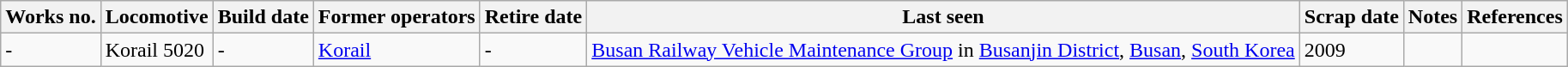<table class="wikitable">
<tr>
<th>Works no.</th>
<th>Locomotive</th>
<th>Build date</th>
<th>Former operators</th>
<th>Retire date</th>
<th>Last seen</th>
<th>Scrap date</th>
<th>Notes</th>
<th>References</th>
</tr>
<tr>
<td>-</td>
<td>Korail 5020</td>
<td>-</td>
<td><a href='#'>Korail</a></td>
<td>-</td>
<td><a href='#'>Busan Railway Vehicle Maintenance Group</a> in <a href='#'>Busanjin District</a>, <a href='#'>Busan</a>, <a href='#'>South Korea</a></td>
<td>2009</td>
<td></td>
<td></td>
</tr>
</table>
